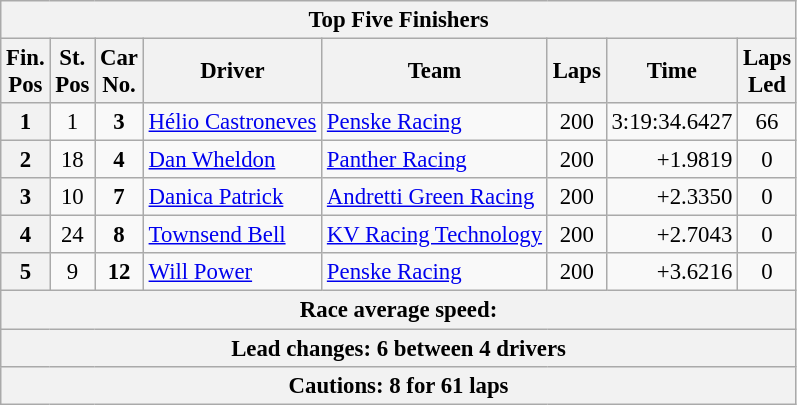<table class="wikitable" style="font-size:95%;text-align:center">
<tr>
<th colspan=9>Top Five Finishers</th>
</tr>
<tr>
<th>Fin.<br>Pos</th>
<th>St.<br>Pos</th>
<th>Car<br>No.</th>
<th>Driver</th>
<th>Team</th>
<th>Laps</th>
<th>Time</th>
<th>Laps<br>Led</th>
</tr>
<tr>
<th>1</th>
<td>1</td>
<td><strong>3</strong></td>
<td style="text-align:left"> <a href='#'>Hélio Castroneves</a></td>
<td style="text-align:left"><a href='#'>Penske Racing</a></td>
<td>200</td>
<td align=right>3:19:34.6427</td>
<td>66</td>
</tr>
<tr>
<th>2</th>
<td>18</td>
<td><strong>4</strong></td>
<td style="text-align:left"> <a href='#'>Dan Wheldon</a></td>
<td style="text-align:left"><a href='#'>Panther Racing</a></td>
<td>200</td>
<td align=right>+1.9819</td>
<td>0</td>
</tr>
<tr>
<th>3</th>
<td>10</td>
<td><strong>7</strong></td>
<td style="text-align:left"> <a href='#'>Danica Patrick</a></td>
<td style="text-align:left"><a href='#'>Andretti Green Racing</a></td>
<td>200</td>
<td align=right>+2.3350</td>
<td>0</td>
</tr>
<tr>
<th>4</th>
<td>24</td>
<td><strong>8</strong></td>
<td style="text-align:left"> <a href='#'>Townsend Bell</a></td>
<td style="text-align:left"><a href='#'>KV Racing Technology</a></td>
<td>200</td>
<td align=right>+2.7043</td>
<td>0</td>
</tr>
<tr>
<th>5</th>
<td>9</td>
<td><strong>12</strong></td>
<td style="text-align:left"> <a href='#'>Will Power</a></td>
<td style="text-align:left"><a href='#'>Penske Racing</a></td>
<td>200</td>
<td align=right>+3.6216</td>
<td>0</td>
</tr>
<tr>
<th colspan=9>Race average speed: </th>
</tr>
<tr>
<th colspan=9>Lead changes: 6 between 4 drivers</th>
</tr>
<tr>
<th colspan=9>Cautions: 8 for 61 laps</th>
</tr>
</table>
